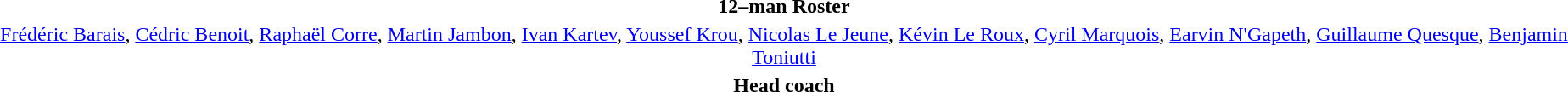<table style="text-align: center; margin-top: 2em; margin-left: auto; margin-right: auto">
<tr>
<td><strong>12–man Roster</strong></td>
</tr>
<tr>
<td><a href='#'>Frédéric Barais</a>, <a href='#'>Cédric Benoit</a>, <a href='#'>Raphaël Corre</a>, <a href='#'>Martin Jambon</a>, <a href='#'>Ivan Kartev</a>, <a href='#'>Youssef Krou</a>, <a href='#'>Nicolas Le Jeune</a>, <a href='#'>Kévin Le Roux</a>, <a href='#'>Cyril Marquois</a>, <a href='#'>Earvin N'Gapeth</a>, <a href='#'>Guillaume Quesque</a>, <a href='#'>Benjamin Toniutti</a></td>
</tr>
<tr>
<td><strong>Head coach</strong></td>
</tr>
<tr>
<td></td>
</tr>
</table>
